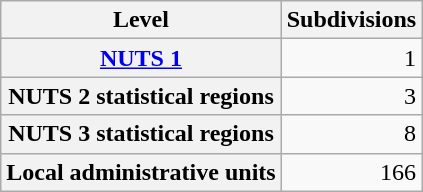<table class="wikitable">
<tr>
<th>Level</th>
<th>Subdivisions</th>
</tr>
<tr>
<th><a href='#'>NUTS 1</a></th>
<td align="right">1</td>
</tr>
<tr>
<th>NUTS 2 statistical regions</th>
<td align="right">3</td>
</tr>
<tr>
<th>NUTS 3 statistical regions</th>
<td align="right">8</td>
</tr>
<tr>
<th>Local administrative units</th>
<td align="right">166</td>
</tr>
</table>
